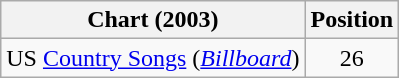<table class="wikitable sortable">
<tr>
<th scope="col">Chart (2003)</th>
<th scope="col">Position</th>
</tr>
<tr>
<td>US <a href='#'>Country Songs</a> (<em><a href='#'>Billboard</a></em>)</td>
<td align="center">26</td>
</tr>
</table>
